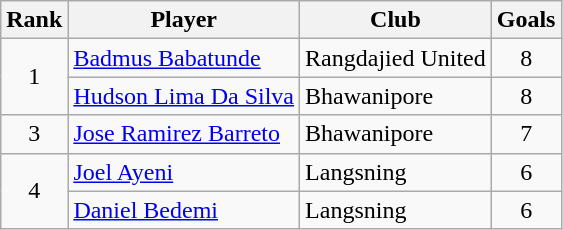<table class="wikitable" style="text-align:center">
<tr>
<th>Rank</th>
<th>Player</th>
<th>Club</th>
<th>Goals</th>
</tr>
<tr>
<td rowspan="2">1</td>
<td align="left"> <a href='#'>Badmus Babatunde</a></td>
<td align="left">Rangdajied United</td>
<td>8</td>
</tr>
<tr>
<td align="left"> <a href='#'>Hudson Lima Da Silva</a></td>
<td align="left">Bhawanipore</td>
<td>8</td>
</tr>
<tr>
<td rowspan="1">3</td>
<td align="left"> <a href='#'>Jose Ramirez Barreto</a></td>
<td align="left">Bhawanipore</td>
<td>7</td>
</tr>
<tr>
<td rowspan="2">4</td>
<td align="left"> <a href='#'>Joel Ayeni</a></td>
<td align="left">Langsning</td>
<td>6</td>
</tr>
<tr>
<td align="left"> <a href='#'>Daniel Bedemi</a></td>
<td align="left">Langsning</td>
<td>6</td>
</tr>
</table>
